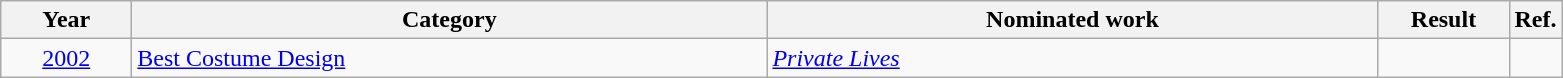<table class=wikitable>
<tr>
<th scope="col" style="width:5em;">Year</th>
<th scope="col" style="width:26em;">Category</th>
<th scope="col" style="width:25em;">Nominated work</th>
<th scope="col" style="width:5em;">Result</th>
<th>Ref.</th>
</tr>
<tr>
<td style="text-align:center;"><a href='#'>2002</a></td>
<td><a href='#'>Best Costume Design</a></td>
<td><em><a href='#'>Private Lives</a></em></td>
<td></td>
<td style="text-align:center;"></td>
</tr>
</table>
